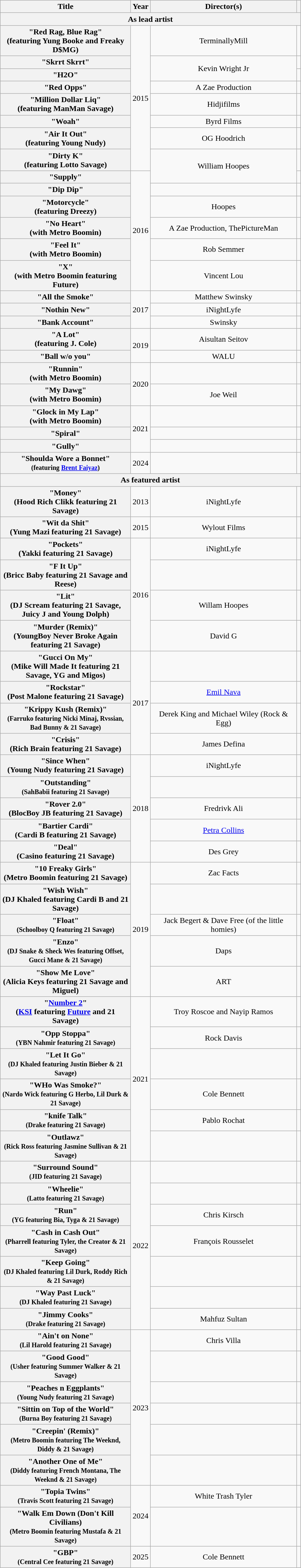<table class="wikitable plainrowheaders" style="text-align:center;">
<tr>
<th scope="col" style="width:16em;">Title</th>
<th scope="col">Year</th>
<th scope="col" style="width:18em;">Director(s)</th>
<th scope="col"></th>
</tr>
<tr>
<th scope="col" colspan="5">As lead artist</th>
</tr>
<tr>
<th scope="row">"Red Rag, Blue Rag"<br><span>(featuring Yung Booke and Freaky D$MG)</span></th>
<td rowspan="8">2015</td>
<td>TerminallyMill</td>
<td></td>
</tr>
<tr>
<th scope="row">"Skrrt Skrrt"</th>
<td rowspan="2">Kevin Wright Jr</td>
<td></td>
</tr>
<tr>
<th scope="row">"H2O"</th>
<td></td>
</tr>
<tr>
<th scope="row">"Red Opps"</th>
<td>A Zae Production</td>
<td></td>
</tr>
<tr>
<th scope="row">"Million Dollar Liq"<br><span>(featuring ManMan Savage)</span></th>
<td>Hidjifilms</td>
<td></td>
</tr>
<tr>
<th scope="row">"Woah"</th>
<td>Byrd Films</td>
<td></td>
</tr>
<tr>
<th scope="row">"Air It Out"<br><span>(featuring Young Nudy)</span></th>
<td>OG Hoodrich</td>
<td></td>
</tr>
<tr>
<th scope="row">"Dirty K"<br><span>(featuring Lotto Savage)</span></th>
<td rowspan="2">William Hoopes</td>
<td></td>
</tr>
<tr>
<th scope="row">"Supply"</th>
<td rowspan="6">2016</td>
<td></td>
</tr>
<tr>
<th scope="row">"Dip Dip"</th>
<td></td>
<td></td>
</tr>
<tr>
<th scope="row">"Motorcycle"<br><span>(featuring Dreezy)</span></th>
<td>Hoopes</td>
<td></td>
</tr>
<tr>
<th scope="row">"No Heart"<br><span>(with Metro Boomin)</span></th>
<td>A Zae Production, ThePictureMan</td>
<td></td>
</tr>
<tr>
<th scope="row">"Feel It"<br><span>(with Metro Boomin)</span></th>
<td>Rob Semmer</td>
<td></td>
</tr>
<tr>
<th scope="row">"X"<br><span>(with Metro Boomin featuring Future)</span></th>
<td>Vincent Lou</td>
<td></td>
</tr>
<tr>
<th scope="row">"All the Smoke"</th>
<td rowspan="3">2017</td>
<td>Matthew Swinsky</td>
<td></td>
</tr>
<tr>
<th scope="row">"Nothin New"</th>
<td>iNightLyfe</td>
<td></td>
</tr>
<tr>
<th scope="row">"Bank Account"</th>
<td>Swinsky</td>
<td></td>
</tr>
<tr>
<th scope="row">"A Lot"<br><span>(featuring J. Cole)</span></th>
<td rowspan="2">2019</td>
<td>Aisultan Seitov</td>
<td></td>
</tr>
<tr>
<th scope="row">"Ball w/o you"</th>
<td>WALU</td>
<td></td>
</tr>
<tr>
<th scope="row">"Runnin"<br><span>(with Metro Boomin)</span></th>
<td rowspan="2">2020</td>
<td></td>
<td></td>
</tr>
<tr>
<th scope="row">"My Dawg"<br><span>(with Metro Boomin)</span></th>
<td>Joe Weil</td>
<td></td>
</tr>
<tr>
<th>"Glock in My Lap"<br><span>(with Metro Boomin)</span></th>
<td rowspan="3">2021</td>
<td></td>
<td></td>
</tr>
<tr>
<th>"Spiral"</th>
<td></td>
<td></td>
</tr>
<tr>
<th>"Gully"</th>
<td></td>
<td></td>
</tr>
<tr>
<th>"Shoulda Wore a Bonnet"<br><small>(featuring <a href='#'>Brent Faiyaz</a>)</small></th>
<td>2024</td>
<td></td>
<td></td>
</tr>
<tr>
<th scope="col" colspan="5">As featured artist</th>
</tr>
<tr>
<th scope="row">"Money"<br><span>(Hood Rich Clikk featuring 21 Savage)</span></th>
<td>2013</td>
<td>iNightLyfe</td>
<td></td>
</tr>
<tr>
<th scope="row">"Wit da Shit"<br><span>(Yung Mazi featuring 21 Savage)</span></th>
<td>2015</td>
<td>Wylout Films</td>
<td></td>
</tr>
<tr>
<th scope="row">"Pockets"<br><span>(Yakki featuring 21 Savage)</span></th>
<td rowspan="4">2016</td>
<td>iNightLyfe</td>
<td></td>
</tr>
<tr>
<th scope="row">"F It Up"<br><span>(Bricc Baby featuring 21 Savage and Reese)</span></th>
<td></td>
<td></td>
</tr>
<tr>
<th scope="row">"Lit"<br><span>(DJ Scream featuring 21 Savage, Juicy J and Young Dolph)</span></th>
<td>Willam Hoopes</td>
<td></td>
</tr>
<tr>
<th scope="row">"Murder (Remix)"<br><span>(YoungBoy Never Broke Again featuring 21 Savage)</span></th>
<td>David G</td>
<td></td>
</tr>
<tr>
<th scope="row">"Gucci On My"<br><span>(Mike Will Made It featuring 21 Savage, YG and Migos)</span></th>
<td rowspan="4">2017</td>
<td></td>
<td></td>
</tr>
<tr>
<th scope="row">"Rockstar"<br><span>(Post Malone featuring 21 Savage)</span></th>
<td><a href='#'>Emil Nava</a></td>
<td></td>
</tr>
<tr>
<th>"Krippy Kush (Remix)"<br><small>(Farruko featuring Nicki Minaj, Rvssian, Bad Bunny & 21 Savage)</small></th>
<td>Derek King and Michael Wiley (Rock & Egg)</td>
<td></td>
</tr>
<tr>
<th scope="row">"Crisis"<br><span>(Rich Brain featuring 21 Savage)</span></th>
<td>James Defina</td>
<td></td>
</tr>
<tr>
<th scope="row">"Since When"<br><span>(Young Nudy featuring 21 Savage)</span></th>
<td rowspan="5">2018</td>
<td>iNightLyfe</td>
<td></td>
</tr>
<tr>
<th>"Outstanding"<br><small>(SahBabii featuring 21 Savage)</small></th>
<td></td>
<td></td>
</tr>
<tr>
<th scope="row">"Rover 2.0"<br><span>(BlocBoy JB featuring 21 Savage)</span></th>
<td>Fredrivk Ali</td>
<td></td>
</tr>
<tr>
<th scope="row">"Bartier Cardi"<br><span>(Cardi B featuring 21 Savage)</span></th>
<td><a href='#'>Petra Collins</a></td>
<td></td>
</tr>
<tr>
<th scope="row">"Deal"<br><span>(Casino featuring 21 Savage)</span></th>
<td>Des Grey</td>
<td></td>
</tr>
<tr>
<th scope="row">"10 Freaky Girls"<br><span>(Metro Boomin featuring 21 Savage)</span></th>
<td rowspan="5">2019</td>
<td>Zac Facts</td>
<td></td>
</tr>
<tr>
<th scope="row">"Wish Wish"<br><span>(DJ Khaled featuring Cardi B and 21 Savage)</span></th>
<td></td>
<td></td>
</tr>
<tr>
<th>"Float"<br><small>(Schoolboy Q featuring 21 Savage)</small></th>
<td>Jack Begert & Dave Free (of the little homies)</td>
<td></td>
</tr>
<tr>
<th>"Enzo"<br><small>(DJ Snake & Sheck Wes featuring Offset, Gucci Mane & 21 Savage)</small></th>
<td>Daps</td>
<td></td>
</tr>
<tr>
<th scope="row">"Show Me Love"<br><span>(Alicia Keys featuring 21 Savage and Miguel)</span></th>
<td>ART</td>
<td></td>
</tr>
<tr>
<th scope="row">"<a href='#'>Number 2</a>"<br><span>(<a href='#'>KSI</a> featuring <a href='#'>Future</a> and 21 Savage)</span></th>
<td rowspan="6">2021</td>
<td>Troy Roscoe and Nayip Ramos</td>
<td></td>
</tr>
<tr>
<th>"Opp Stoppa"<br><small>(YBN Nahmir featuring 21 Savage)</small></th>
<td>Rock Davis</td>
<td></td>
</tr>
<tr>
<th>"Let It Go"<br><small>(DJ Khaled featuring Justin Bieber & 21 Savage)</small></th>
<td></td>
<td></td>
</tr>
<tr>
<th>"WHo Was Smoke?"<br><small>(Nardo Wick featuring G Herbo, Lil Durk & 21 Savage)</small></th>
<td>Cole Bennett</td>
<td></td>
</tr>
<tr>
<th>"knife Talk"<br><small>(Drake featuring 21 Savage)</small></th>
<td>Pablo Rochat</td>
<td></td>
</tr>
<tr>
<th>"Outlawz"<br><small>(Rick Ross featuring Jasmine Sullivan & 21 Savage)</small></th>
<td></td>
<td></td>
</tr>
<tr>
<th>"Surround Sound"<br><small>(JID featuring 21 Savage)</small></th>
<td rowspan="7">2022</td>
<td></td>
<td></td>
</tr>
<tr>
<th>"Wheelie"<br><small>(Latto featuring 21 Savage)</small></th>
<td></td>
<td></td>
</tr>
<tr>
<th>"Run"<br><small>(YG featuring Bia, Tyga & 21 Savage)</small></th>
<td>Chris Kirsch</td>
<td></td>
</tr>
<tr>
<th>"Cash in Cash Out"<br><small>(Pharrell featuring Tyler, the Creator & 21 Savage)</small></th>
<td>François Rousselet</td>
<td></td>
</tr>
<tr>
<th>"Keep Going"<br><small>(DJ Khaled featuring Lil Durk, Roddy Rich & 21 Savage)</small></th>
<td></td>
<td></td>
</tr>
<tr>
<th>"Way Past Luck"<br><small>(DJ Khaled featuring 21 Savage)</small></th>
<td></td>
<td></td>
</tr>
<tr>
<th>"Jimmy Cooks"<br><small>(Drake featuring 21 Savage)</small></th>
<td>Mahfuz Sultan</td>
<td></td>
</tr>
<tr>
<th>"Ain't on None"<br><small>(Lil Harold featuring 21 Savage)</small></th>
<td rowspan="6">2023</td>
<td>Chris Villa</td>
<td></td>
</tr>
<tr>
<th>"Good Good"<br><small>(Usher featuring Summer Walker & 21 Savage)</small></th>
<td></td>
<td></td>
</tr>
<tr>
<th>"Peaches n Eggplants"<br><small>(Young Nudy featuring 21 Savage)</small></th>
<td></td>
<td></td>
</tr>
<tr>
<th>"Sittin on Top of the World"<br><small>(Burna Boy featuring 21 Savage)</small></th>
<td></td>
<td></td>
</tr>
<tr>
<th>"Creepin' (Remix)"<br><small>(Metro Boomin featuring The Weeknd, Diddy & 21 Savage)</small></th>
<td></td>
<td></td>
</tr>
<tr>
<th>"Another One of Me"<br><small>(Diddy featuring French Montana, The Weeknd & 21 Savage)</small></th>
<td></td>
<td></td>
</tr>
<tr>
<th>"Topia Twins"<br><small>(Travis Scott featuring 21 Savage)</small></th>
<td rowspan="2">2024</td>
<td>White Trash Tyler</td>
<td></td>
</tr>
<tr>
<th>"Walk Em Down (Don't Kill Civilians)<br><small>(Metro Boomin featuring Mustafa & 21 Savage)</small></th>
<td></td>
<td></td>
</tr>
<tr>
<th>"GBP"<br><small>(Central Cee featuring 21 Savage)</small></th>
<td>2025</td>
<td>Cole Bennett</td>
<td></td>
</tr>
</table>
